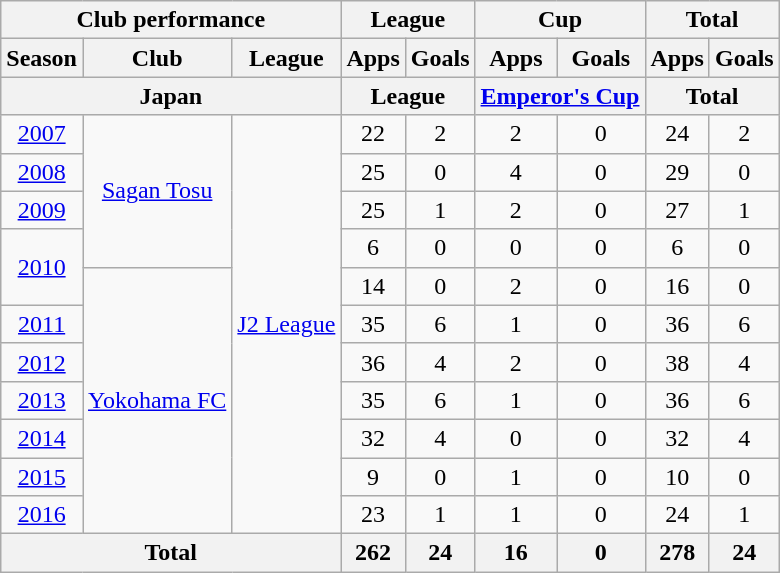<table class="wikitable" style="text-align:center;">
<tr>
<th colspan=3>Club performance</th>
<th colspan=2>League</th>
<th colspan=2>Cup</th>
<th colspan=2>Total</th>
</tr>
<tr>
<th>Season</th>
<th>Club</th>
<th>League</th>
<th>Apps</th>
<th>Goals</th>
<th>Apps</th>
<th>Goals</th>
<th>Apps</th>
<th>Goals</th>
</tr>
<tr>
<th colspan=3>Japan</th>
<th colspan=2>League</th>
<th colspan=2><a href='#'>Emperor's Cup</a></th>
<th colspan=2>Total</th>
</tr>
<tr>
<td><a href='#'>2007</a></td>
<td rowspan="4"><a href='#'>Sagan Tosu</a></td>
<td rowspan="11"><a href='#'>J2 League</a></td>
<td>22</td>
<td>2</td>
<td>2</td>
<td>0</td>
<td>24</td>
<td>2</td>
</tr>
<tr>
<td><a href='#'>2008</a></td>
<td>25</td>
<td>0</td>
<td>4</td>
<td>0</td>
<td>29</td>
<td>0</td>
</tr>
<tr>
<td><a href='#'>2009</a></td>
<td>25</td>
<td>1</td>
<td>2</td>
<td>0</td>
<td>27</td>
<td>1</td>
</tr>
<tr>
<td rowspan="2"><a href='#'>2010</a></td>
<td>6</td>
<td>0</td>
<td>0</td>
<td>0</td>
<td>6</td>
<td>0</td>
</tr>
<tr>
<td rowspan="7"><a href='#'>Yokohama FC</a></td>
<td>14</td>
<td>0</td>
<td>2</td>
<td>0</td>
<td>16</td>
<td>0</td>
</tr>
<tr>
<td><a href='#'>2011</a></td>
<td>35</td>
<td>6</td>
<td>1</td>
<td>0</td>
<td>36</td>
<td>6</td>
</tr>
<tr>
<td><a href='#'>2012</a></td>
<td>36</td>
<td>4</td>
<td>2</td>
<td>0</td>
<td>38</td>
<td>4</td>
</tr>
<tr>
<td><a href='#'>2013</a></td>
<td>35</td>
<td>6</td>
<td>1</td>
<td>0</td>
<td>36</td>
<td>6</td>
</tr>
<tr>
<td><a href='#'>2014</a></td>
<td>32</td>
<td>4</td>
<td>0</td>
<td>0</td>
<td>32</td>
<td>4</td>
</tr>
<tr>
<td><a href='#'>2015</a></td>
<td>9</td>
<td>0</td>
<td>1</td>
<td>0</td>
<td>10</td>
<td>0</td>
</tr>
<tr>
<td><a href='#'>2016</a></td>
<td>23</td>
<td>1</td>
<td>1</td>
<td>0</td>
<td>24</td>
<td>1</td>
</tr>
<tr>
<th colspan=3>Total</th>
<th>262</th>
<th>24</th>
<th>16</th>
<th>0</th>
<th>278</th>
<th>24</th>
</tr>
</table>
